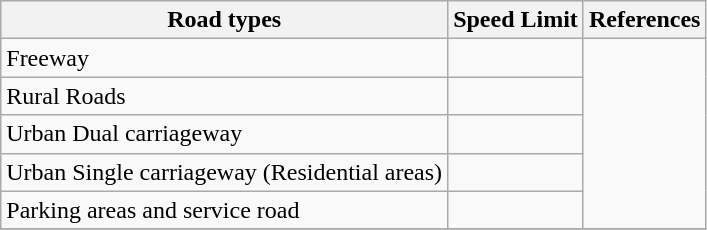<table class="wikitable">
<tr>
<th>Road types</th>
<th>Speed Limit</th>
<th>References</th>
</tr>
<tr>
<td>Freeway</td>
<td></td>
<td rowspan=5></td>
</tr>
<tr>
<td>Rural Roads</td>
<td></td>
</tr>
<tr>
<td>Urban Dual carriageway</td>
<td></td>
</tr>
<tr>
<td>Urban Single carriageway (Residential areas)</td>
<td></td>
</tr>
<tr>
<td>Parking areas and service road</td>
<td></td>
</tr>
<tr>
</tr>
</table>
